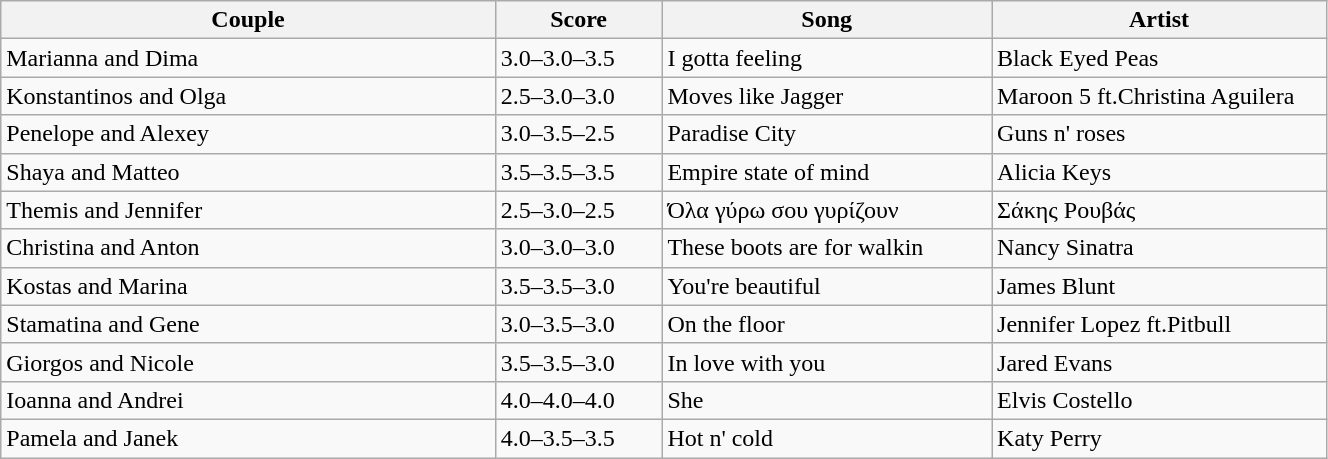<table class="wikitable" style="width:70%;">
<tr>
<th style="width:15%;">Couple</th>
<th style="width:5%;">Score</th>
<th style="width:10%;">Song</th>
<th style="width:10%;">Artist</th>
</tr>
<tr>
<td>Marianna and Dima</td>
<td>3.0–3.0–3.5</td>
<td>I gotta feeling</td>
<td>Black Eyed Peas</td>
</tr>
<tr>
<td>Konstantinos and Olga</td>
<td>2.5–3.0–3.0</td>
<td>Moves like Jagger</td>
<td>Maroon 5 ft.Christina Aguilera</td>
</tr>
<tr>
<td>Penelope and Alexey</td>
<td>3.0–3.5–2.5</td>
<td>Paradise City</td>
<td>Guns n' roses</td>
</tr>
<tr>
<td>Shaya and Matteo</td>
<td>3.5–3.5–3.5</td>
<td>Empire state of mind</td>
<td>Alicia Keys</td>
</tr>
<tr>
<td>Themis and Jennifer</td>
<td>2.5–3.0–2.5</td>
<td>Όλα γύρω σου γυρίζουν</td>
<td>Σάκης Ρουβάς</td>
</tr>
<tr>
<td>Christina and Anton</td>
<td>3.0–3.0–3.0</td>
<td>These boots are for walkin</td>
<td>Nancy Sinatra</td>
</tr>
<tr>
<td>Kostas and Marina</td>
<td>3.5–3.5–3.0</td>
<td>You're beautiful</td>
<td>James Blunt</td>
</tr>
<tr>
<td>Stamatina and Gene</td>
<td>3.0–3.5–3.0</td>
<td>On the floor</td>
<td>Jennifer Lopez ft.Pitbull</td>
</tr>
<tr>
<td>Giorgos and Nicole</td>
<td>3.5–3.5–3.0</td>
<td>In love with you</td>
<td>Jared Evans</td>
</tr>
<tr>
<td>Ioanna and Andrei</td>
<td>4.0–4.0–4.0</td>
<td>She</td>
<td>Elvis Costello</td>
</tr>
<tr>
<td>Pamela and Janek</td>
<td>4.0–3.5–3.5</td>
<td>Hot n' cold</td>
<td>Katy Perry</td>
</tr>
</table>
